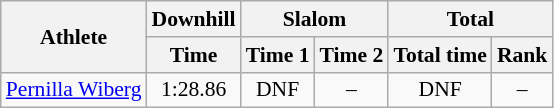<table class="wikitable" style="font-size:90%">
<tr>
<th rowspan="2">Athlete</th>
<th>Downhill</th>
<th colspan="2">Slalom</th>
<th colspan="2">Total</th>
</tr>
<tr>
<th>Time</th>
<th>Time 1</th>
<th>Time 2</th>
<th>Total time</th>
<th>Rank</th>
</tr>
<tr>
<td><a href='#'>Pernilla Wiberg</a></td>
<td align="center">1:28.86</td>
<td align="center">DNF</td>
<td align="center">–</td>
<td align="center">DNF</td>
<td align="center">–</td>
</tr>
</table>
